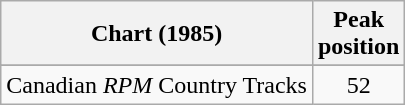<table class="wikitable sortable">
<tr>
<th align="left">Chart (1985)</th>
<th align="center">Peak<br>position</th>
</tr>
<tr>
</tr>
<tr>
<td align="left">Canadian <em>RPM</em> Country Tracks</td>
<td align="center">52</td>
</tr>
</table>
